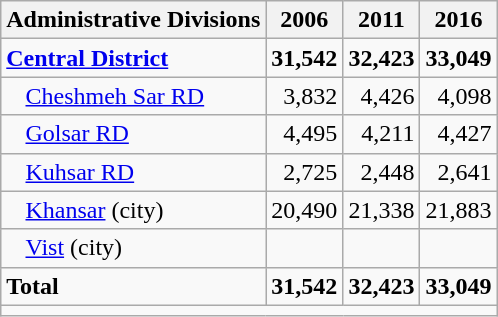<table class="wikitable">
<tr>
<th>Administrative Divisions</th>
<th>2006</th>
<th>2011</th>
<th>2016</th>
</tr>
<tr>
<td><strong><a href='#'>Central District</a></strong></td>
<td style="text-align: right;"><strong>31,542</strong></td>
<td style="text-align: right;"><strong>32,423</strong></td>
<td style="text-align: right;"><strong>33,049</strong></td>
</tr>
<tr>
<td style="padding-left: 1em;"><a href='#'>Cheshmeh Sar RD</a></td>
<td style="text-align: right;">3,832</td>
<td style="text-align: right;">4,426</td>
<td style="text-align: right;">4,098</td>
</tr>
<tr>
<td style="padding-left: 1em;"><a href='#'>Golsar RD</a></td>
<td style="text-align: right;">4,495</td>
<td style="text-align: right;">4,211</td>
<td style="text-align: right;">4,427</td>
</tr>
<tr>
<td style="padding-left: 1em;"><a href='#'>Kuhsar RD</a></td>
<td style="text-align: right;">2,725</td>
<td style="text-align: right;">2,448</td>
<td style="text-align: right;">2,641</td>
</tr>
<tr>
<td style="padding-left: 1em;"><a href='#'>Khansar</a> (city)</td>
<td style="text-align: right;">20,490</td>
<td style="text-align: right;">21,338</td>
<td style="text-align: right;">21,883</td>
</tr>
<tr>
<td style="padding-left: 1em;"><a href='#'>Vist</a> (city)</td>
<td style="text-align: right;"></td>
<td style="text-align: right;"></td>
<td style="text-align: right;"></td>
</tr>
<tr>
<td><strong>Total</strong></td>
<td style="text-align: right;"><strong>31,542</strong></td>
<td style="text-align: right;"><strong>32,423</strong></td>
<td style="text-align: right;"><strong>33,049</strong></td>
</tr>
<tr>
<td colspan=4></td>
</tr>
</table>
